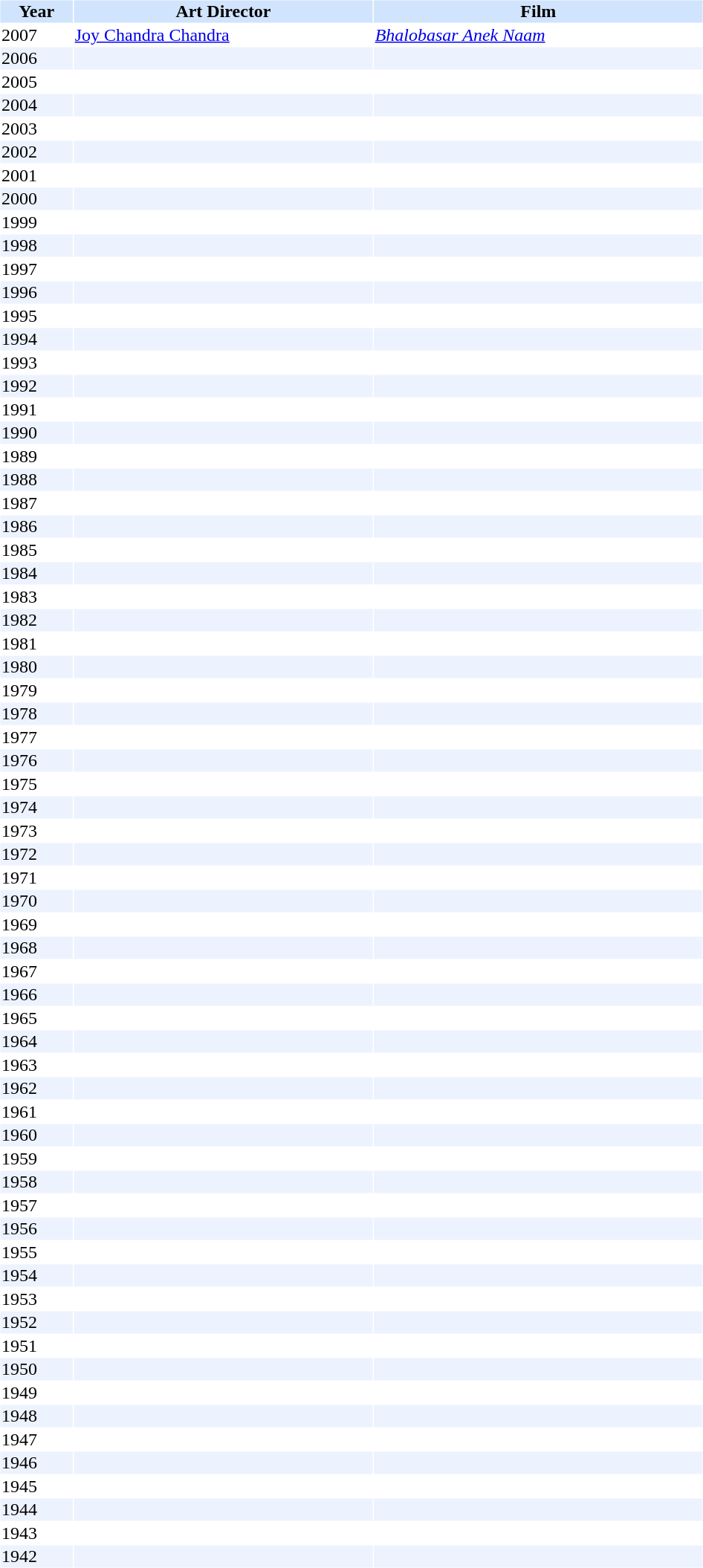<table cellspacing="1" cellpadding="1" border="0" width="50%">
<tr bgcolor="#d1e4fd">
<th>Year</th>
<th>Art Director</th>
<th>Film</th>
</tr>
<tr>
<td>2007</td>
<td><a href='#'>Joy Chandra Chandra</a></td>
<td><em><a href='#'>Bhalobasar Anek Naam</a></em></td>
</tr>
<tr bgcolor=#edf3fe>
<td>2006</td>
<td></td>
<td></td>
</tr>
<tr>
<td>2005</td>
<td></td>
<td></td>
</tr>
<tr bgcolor=#edf3fe>
<td>2004</td>
<td></td>
<td></td>
</tr>
<tr>
<td>2003</td>
<td></td>
<td></td>
</tr>
<tr bgcolor=#edf3fe>
<td>2002</td>
<td></td>
<td></td>
</tr>
<tr>
<td>2001</td>
<td></td>
<td></td>
</tr>
<tr bgcolor=#edf3fe>
<td>2000</td>
<td></td>
<td></td>
</tr>
<tr>
<td>1999</td>
<td></td>
<td></td>
</tr>
<tr bgcolor=#edf3fe>
<td>1998</td>
<td></td>
<td></td>
</tr>
<tr>
<td>1997</td>
<td></td>
<td></td>
</tr>
<tr bgcolor=#edf3fe>
<td>1996</td>
<td></td>
<td></td>
</tr>
<tr>
<td>1995</td>
<td></td>
<td></td>
</tr>
<tr bgcolor=#edf3fe>
<td>1994</td>
<td></td>
<td></td>
</tr>
<tr>
<td>1993</td>
<td></td>
<td></td>
</tr>
<tr bgcolor=#edf3fe>
<td>1992</td>
<td></td>
<td></td>
</tr>
<tr>
<td>1991</td>
<td></td>
<td></td>
</tr>
<tr bgcolor=#edf3fe>
<td>1990</td>
<td></td>
<td></td>
</tr>
<tr>
<td>1989</td>
<td></td>
<td></td>
</tr>
<tr bgcolor=#edf3fe>
<td>1988</td>
<td></td>
<td></td>
</tr>
<tr>
<td>1987</td>
<td></td>
<td></td>
</tr>
<tr bgcolor=#edf3fe>
<td>1986</td>
<td></td>
<td></td>
</tr>
<tr>
<td>1985</td>
<td></td>
<td></td>
</tr>
<tr bgcolor=#edf3fe>
<td>1984</td>
<td></td>
<td></td>
</tr>
<tr>
<td>1983</td>
<td></td>
<td></td>
</tr>
<tr bgcolor=#edf3fe>
<td>1982</td>
<td></td>
<td></td>
</tr>
<tr>
<td>1981</td>
<td></td>
<td></td>
</tr>
<tr bgcolor=#edf3fe>
<td>1980</td>
<td></td>
<td></td>
</tr>
<tr>
<td>1979</td>
<td></td>
<td></td>
</tr>
<tr bgcolor=#edf3fe>
<td>1978</td>
<td></td>
<td></td>
</tr>
<tr>
<td>1977</td>
<td></td>
<td></td>
</tr>
<tr bgcolor=#edf3fe>
<td>1976</td>
<td></td>
<td></td>
</tr>
<tr>
<td>1975</td>
<td></td>
<td></td>
</tr>
<tr bgcolor=#edf3fe>
<td>1974</td>
<td></td>
<td></td>
</tr>
<tr>
<td>1973</td>
<td></td>
<td></td>
</tr>
<tr bgcolor=#edf3fe>
<td>1972</td>
<td></td>
<td></td>
</tr>
<tr>
<td>1971</td>
<td></td>
<td></td>
</tr>
<tr bgcolor=#edf3fe>
<td>1970</td>
<td></td>
<td></td>
</tr>
<tr>
<td>1969</td>
<td></td>
<td></td>
</tr>
<tr bgcolor=#edf3fe>
<td>1968</td>
<td></td>
<td></td>
</tr>
<tr>
<td>1967</td>
<td></td>
<td></td>
</tr>
<tr bgcolor=#edf3fe>
<td>1966</td>
<td></td>
<td></td>
</tr>
<tr>
<td>1965</td>
<td></td>
<td></td>
</tr>
<tr bgcolor=#edf3fe>
<td>1964</td>
<td></td>
<td></td>
</tr>
<tr>
<td>1963</td>
<td></td>
<td></td>
</tr>
<tr bgcolor=#edf3fe>
<td>1962</td>
<td></td>
<td></td>
</tr>
<tr>
<td>1961</td>
<td></td>
<td></td>
</tr>
<tr bgcolor=#edf3fe>
<td>1960</td>
<td></td>
<td></td>
</tr>
<tr>
<td>1959</td>
<td></td>
<td></td>
</tr>
<tr bgcolor=#edf3fe>
<td>1958</td>
<td></td>
<td></td>
</tr>
<tr>
<td>1957</td>
<td></td>
<td></td>
</tr>
<tr bgcolor=#edf3fe>
<td>1956</td>
<td></td>
<td></td>
</tr>
<tr>
<td>1955</td>
<td></td>
<td></td>
</tr>
<tr bgcolor=#edf3fe>
<td>1954</td>
<td></td>
<td></td>
</tr>
<tr>
<td>1953</td>
<td></td>
<td></td>
</tr>
<tr bgcolor=#edf3fe>
<td>1952</td>
<td></td>
<td></td>
</tr>
<tr>
<td>1951</td>
<td></td>
<td></td>
</tr>
<tr bgcolor=#edf3fe>
<td>1950</td>
<td></td>
<td></td>
</tr>
<tr>
<td>1949</td>
<td></td>
<td></td>
</tr>
<tr bgcolor=#edf3fe>
<td>1948</td>
<td></td>
<td></td>
</tr>
<tr>
<td>1947</td>
<td></td>
<td></td>
</tr>
<tr bgcolor=#edf3fe>
<td>1946</td>
<td></td>
<td></td>
</tr>
<tr>
<td>1945</td>
<td></td>
<td></td>
</tr>
<tr bgcolor=#edf3fe>
<td>1944</td>
<td></td>
<td></td>
</tr>
<tr>
<td>1943</td>
<td></td>
<td></td>
</tr>
<tr bgcolor=#edf3fe>
<td>1942</td>
<td></td>
<td></td>
</tr>
</table>
